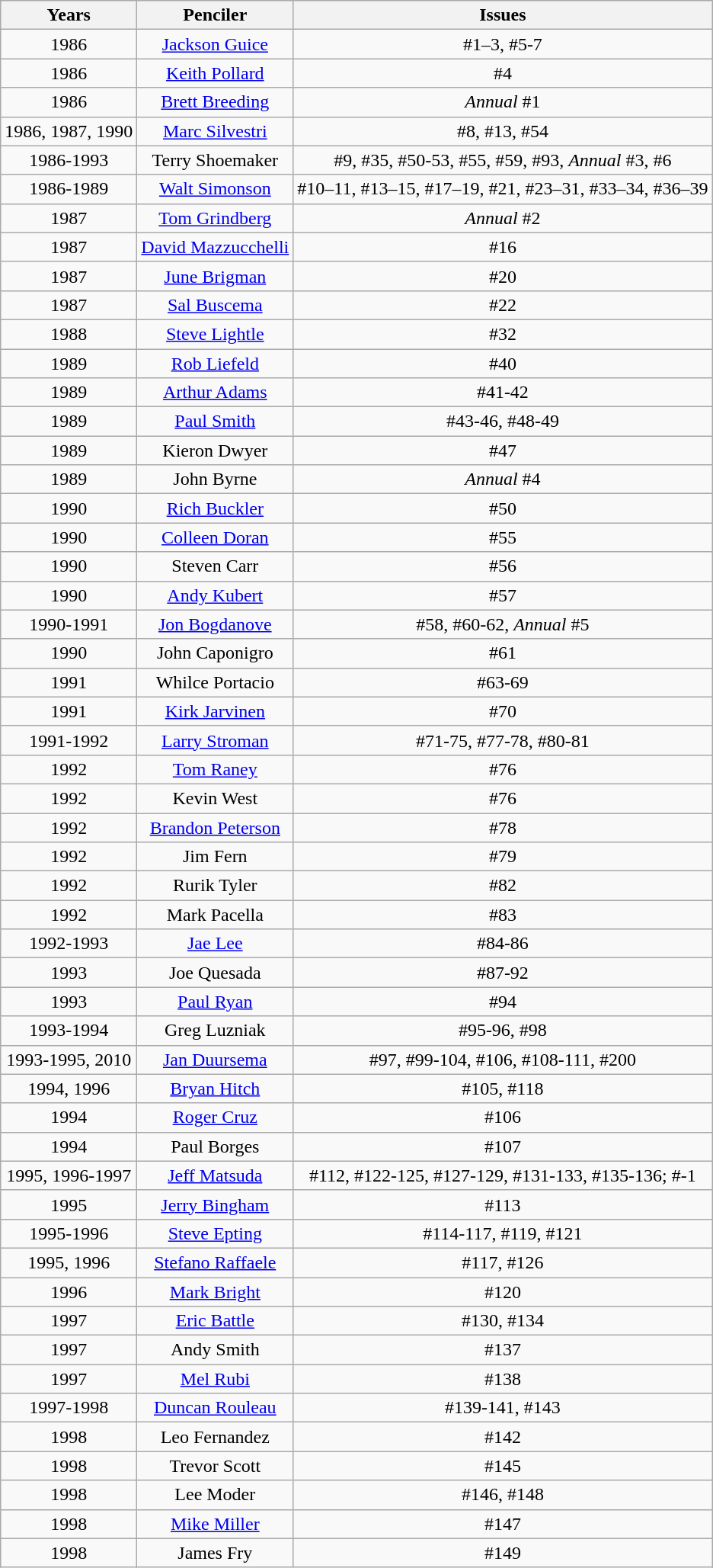<table class="wikitable">
<tr>
<th>Years</th>
<th>Penciler</th>
<th>Issues</th>
</tr>
<tr>
<td align="center">1986</td>
<td align="center"><a href='#'>Jackson Guice</a></td>
<td align="center">#1–3, #5-7</td>
</tr>
<tr>
<td align="center">1986</td>
<td align="center"><a href='#'>Keith Pollard</a></td>
<td align="center">#4</td>
</tr>
<tr>
<td align="center">1986</td>
<td align="center"><a href='#'>Brett Breeding</a></td>
<td align="center"><em>Annual</em> #1</td>
</tr>
<tr>
<td align="center">1986, 1987, 1990</td>
<td align="center"><a href='#'>Marc Silvestri</a></td>
<td align="center">#8, #13, #54</td>
</tr>
<tr>
<td align="center">1986-1993</td>
<td align="center">Terry Shoemaker</td>
<td align="center">#9, #35, #50-53, #55, #59, #93, <em>Annual</em> #3, #6</td>
</tr>
<tr>
<td align="center">1986-1989</td>
<td align="center"><a href='#'>Walt Simonson</a></td>
<td align="center">#10–11, #13–15, #17–19, #21, #23–31, #33–34, #36–39</td>
</tr>
<tr>
<td align="center">1987</td>
<td align="center"><a href='#'>Tom Grindberg</a></td>
<td align="center"><em>Annual</em> #2</td>
</tr>
<tr>
<td align="center">1987</td>
<td align="center"><a href='#'>David Mazzucchelli</a></td>
<td align="center">#16</td>
</tr>
<tr>
<td align="center">1987</td>
<td align="center"><a href='#'>June Brigman</a></td>
<td align="center">#20</td>
</tr>
<tr>
<td align="center">1987</td>
<td align="center"><a href='#'>Sal Buscema</a></td>
<td align="center">#22</td>
</tr>
<tr>
<td align="center">1988</td>
<td align="center"><a href='#'>Steve Lightle</a></td>
<td align="center">#32</td>
</tr>
<tr>
<td align="center">1989</td>
<td align="center"><a href='#'>Rob Liefeld</a></td>
<td align="center">#40</td>
</tr>
<tr>
<td align="center">1989</td>
<td align="center"><a href='#'>Arthur Adams</a></td>
<td align="center">#41-42</td>
</tr>
<tr>
<td align="center">1989</td>
<td align="center"><a href='#'>Paul Smith</a></td>
<td align="center">#43-46, #48-49</td>
</tr>
<tr>
<td align="center">1989</td>
<td align="center">Kieron Dwyer</td>
<td align="center">#47</td>
</tr>
<tr>
<td align="center">1989</td>
<td align="center">John Byrne</td>
<td align="center"><em>Annual</em> #4</td>
</tr>
<tr>
<td align="center">1990</td>
<td align="center"><a href='#'>Rich Buckler</a></td>
<td align="center">#50</td>
</tr>
<tr>
<td align="center">1990</td>
<td align="center"><a href='#'>Colleen Doran</a></td>
<td align="center">#55</td>
</tr>
<tr>
<td align="center">1990</td>
<td align="center">Steven Carr</td>
<td align="center">#56</td>
</tr>
<tr>
<td align="center">1990</td>
<td align="center"><a href='#'>Andy Kubert</a></td>
<td align="center">#57</td>
</tr>
<tr>
<td align="center">1990-1991</td>
<td align="center"><a href='#'>Jon Bogdanove</a></td>
<td align="center">#58, #60-62, <em>Annual</em> #5</td>
</tr>
<tr>
<td align="center">1990</td>
<td align="center">John Caponigro</td>
<td align="center">#61</td>
</tr>
<tr>
<td align="center">1991</td>
<td align="center">Whilce Portacio</td>
<td align="center">#63-69</td>
</tr>
<tr>
<td align="center">1991</td>
<td align="center"><a href='#'>Kirk Jarvinen</a></td>
<td align="center">#70</td>
</tr>
<tr>
<td align="center">1991-1992</td>
<td align="center"><a href='#'>Larry Stroman</a></td>
<td align="center">#71-75, #77-78, #80-81</td>
</tr>
<tr>
<td align="center">1992</td>
<td align="center"><a href='#'>Tom Raney</a></td>
<td align="center">#76</td>
</tr>
<tr>
<td align="center">1992</td>
<td align="center">Kevin West</td>
<td align="center">#76</td>
</tr>
<tr>
<td align="center">1992</td>
<td align="center"><a href='#'>Brandon Peterson</a></td>
<td align="center">#78</td>
</tr>
<tr>
<td align="center">1992</td>
<td align="center">Jim Fern</td>
<td align="center">#79</td>
</tr>
<tr>
<td align="center">1992</td>
<td align="center">Rurik Tyler</td>
<td align="center">#82</td>
</tr>
<tr>
<td align="center">1992</td>
<td align="center">Mark Pacella</td>
<td align="center">#83</td>
</tr>
<tr>
<td align="center">1992-1993</td>
<td align="center"><a href='#'>Jae Lee</a></td>
<td align="center">#84-86</td>
</tr>
<tr>
<td align="center">1993</td>
<td align="center">Joe Quesada</td>
<td align="center">#87-92</td>
</tr>
<tr>
<td align="center">1993</td>
<td align="center"><a href='#'>Paul Ryan</a></td>
<td align="center">#94</td>
</tr>
<tr>
<td align="center">1993-1994</td>
<td align="center">Greg Luzniak</td>
<td align="center">#95-96, #98</td>
</tr>
<tr>
<td align="center">1993-1995, 2010</td>
<td align="center"><a href='#'>Jan Duursema</a></td>
<td align="center">#97, #99-104, #106, #108-111, #200</td>
</tr>
<tr>
<td align="center">1994, 1996</td>
<td align="center"><a href='#'>Bryan Hitch</a></td>
<td align="center">#105, #118</td>
</tr>
<tr>
<td align="center">1994</td>
<td align="center"><a href='#'>Roger Cruz</a></td>
<td align="center">#106</td>
</tr>
<tr>
<td align="center">1994</td>
<td align="center">Paul Borges</td>
<td align="center">#107</td>
</tr>
<tr>
<td align="center">1995, 1996-1997</td>
<td align="center"><a href='#'>Jeff Matsuda</a></td>
<td align="center">#112, #122-125, #127-129, #131-133, #135-136; #-1</td>
</tr>
<tr>
<td align="center">1995</td>
<td align="center"><a href='#'>Jerry Bingham</a></td>
<td align="center">#113</td>
</tr>
<tr>
<td align="center">1995-1996</td>
<td align="center"><a href='#'>Steve Epting</a></td>
<td align="center">#114-117, #119, #121</td>
</tr>
<tr>
<td align="center">1995, 1996</td>
<td align="center"><a href='#'>Stefano Raffaele</a></td>
<td align="center">#117, #126</td>
</tr>
<tr>
<td align="center">1996</td>
<td align="center"><a href='#'>Mark Bright</a></td>
<td align="center">#120</td>
</tr>
<tr>
<td align="center">1997</td>
<td align="center"><a href='#'>Eric Battle</a></td>
<td align="center">#130, #134</td>
</tr>
<tr>
<td align="center">1997</td>
<td align="center">Andy Smith</td>
<td align="center">#137</td>
</tr>
<tr>
<td align="center">1997</td>
<td align="center"><a href='#'>Mel Rubi</a></td>
<td align="center">#138</td>
</tr>
<tr>
<td align="center">1997-1998</td>
<td align="center"><a href='#'>Duncan Rouleau</a></td>
<td align="center">#139-141, #143</td>
</tr>
<tr>
<td align="center">1998</td>
<td align="center">Leo Fernandez</td>
<td align="center">#142</td>
</tr>
<tr>
<td align="center">1998</td>
<td align="center">Trevor Scott</td>
<td align="center">#145</td>
</tr>
<tr>
<td align="center">1998</td>
<td align="center">Lee Moder</td>
<td align="center">#146, #148</td>
</tr>
<tr>
<td align="center">1998</td>
<td align="center"><a href='#'>Mike Miller</a></td>
<td align="center">#147</td>
</tr>
<tr>
<td align="center">1998</td>
<td align="center">James Fry</td>
<td align="center">#149</td>
</tr>
</table>
